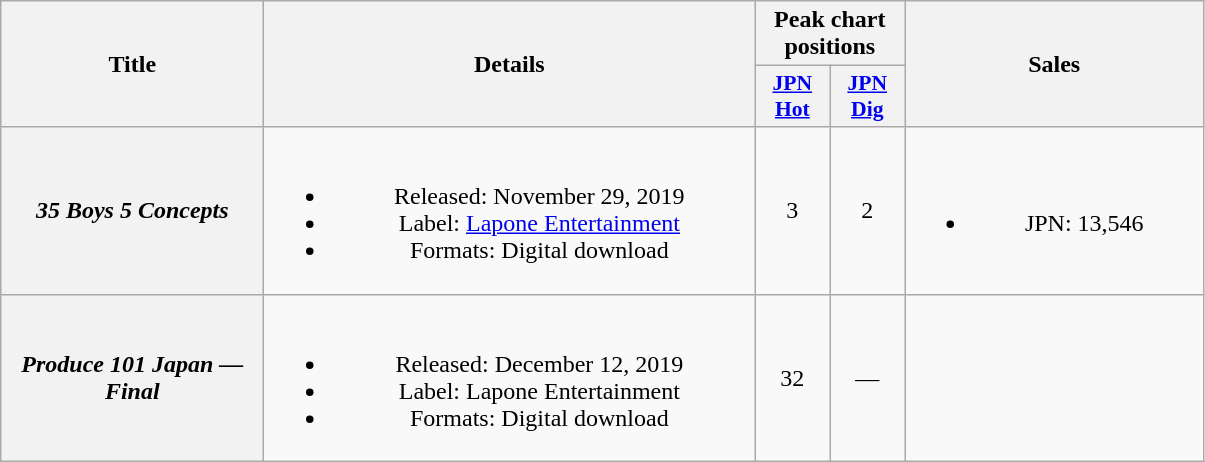<table class="wikitable plainrowheaders" style="text-align:center">
<tr>
<th scope="col" rowspan="2" style="width:10.5em">Title</th>
<th scope="col" rowspan="2" style="width:20em">Details</th>
<th scope="col" colspan="2">Peak chart positions</th>
<th scope="col" rowspan="2" style="width:12em">Sales</th>
</tr>
<tr>
<th scope="col" style="font-size:90%; width:3em"><a href='#'>JPN Hot</a><br></th>
<th scope="col" style="width:3em;font-size:90%;"><a href='#'>JPN Dig</a><br></th>
</tr>
<tr>
<th scope="row"><em>35 Boys 5 Concepts</em></th>
<td><br><ul><li>Released: November 29, 2019</li><li>Label: <a href='#'>Lapone Entertainment</a></li><li>Formats: Digital download</li></ul></td>
<td>3</td>
<td>2</td>
<td><br><ul><li>JPN: 13,546</li></ul></td>
</tr>
<tr>
<th scope="row"><em>Produce 101 Japan — Final</em></th>
<td><br><ul><li>Released: December 12, 2019</li><li>Label: Lapone Entertainment</li><li>Formats: Digital download</li></ul></td>
<td>32</td>
<td>—</td>
<td></td>
</tr>
</table>
